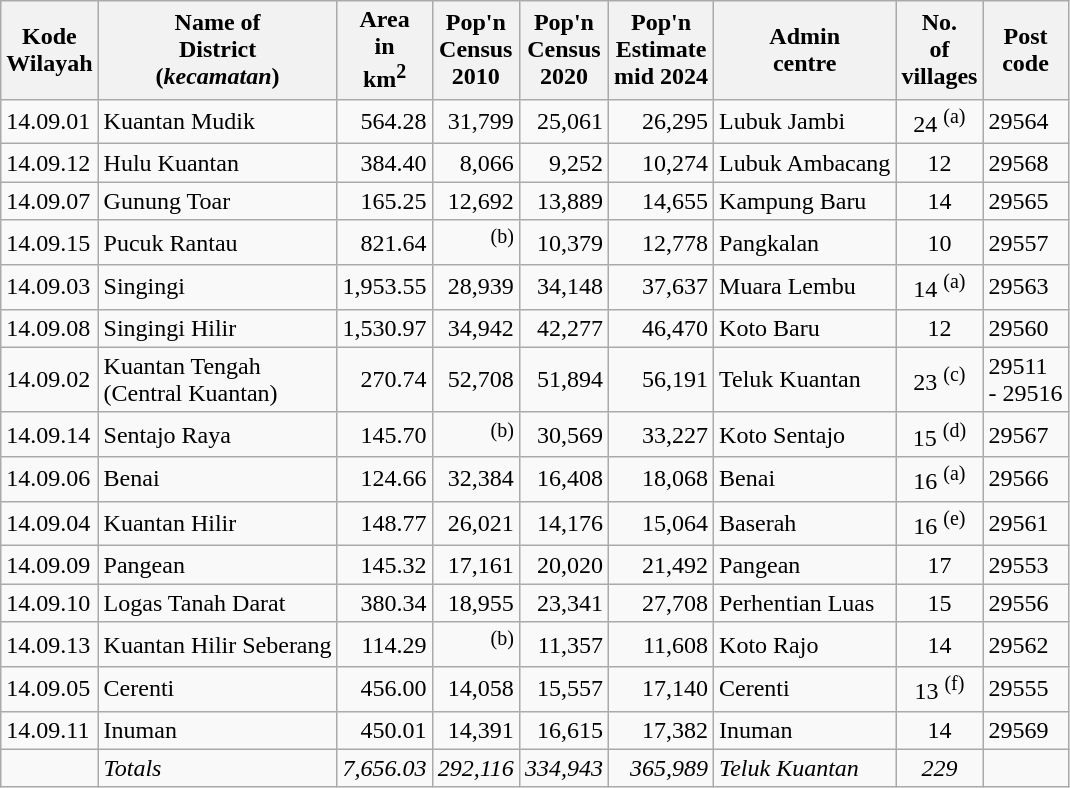<table class="sortable wikitable">
<tr>
<th>Kode <br>Wilayah</th>
<th>Name of<br>District<br>(<em>kecamatan</em>)</th>
<th>Area <br> in<br>km<sup>2</sup></th>
<th>Pop'n<br>Census<br>2010</th>
<th>Pop'n<br>Census<br>2020</th>
<th>Pop'n<br>Estimate<br>mid 2024</th>
<th>Admin <br> centre</th>
<th>No.<br>of<br>villages</th>
<th>Post<br>code</th>
</tr>
<tr>
<td>14.09.01</td>
<td>Kuantan Mudik</td>
<td align="right">564.28</td>
<td align="right">31,799</td>
<td align="right">25,061</td>
<td align="right">26,295</td>
<td>Lubuk Jambi</td>
<td align="center">24 <sup>(a)</sup></td>
<td>29564</td>
</tr>
<tr>
<td>14.09.12</td>
<td>Hulu Kuantan</td>
<td align="right">384.40</td>
<td align="right">8,066</td>
<td align="right">9,252</td>
<td align="right">10,274</td>
<td>Lubuk Ambacang</td>
<td align="center">12</td>
<td>29568</td>
</tr>
<tr>
<td>14.09.07</td>
<td>Gunung Toar</td>
<td align="right">165.25</td>
<td align="right">12,692</td>
<td align="right">13,889</td>
<td align="right">14,655</td>
<td>Kampung Baru</td>
<td align="center">14</td>
<td>29565</td>
</tr>
<tr>
<td>14.09.15</td>
<td>Pucuk Rantau</td>
<td align="right">821.64</td>
<td align="right"><sup>(b)</sup></td>
<td align="right">10,379</td>
<td align="right">12,778</td>
<td>Pangkalan</td>
<td align="center">10</td>
<td>29557</td>
</tr>
<tr>
<td>14.09.03</td>
<td>Singingi</td>
<td align="right">1,953.55</td>
<td align="right">28,939</td>
<td align="right">34,148</td>
<td align="right">37,637</td>
<td>Muara Lembu</td>
<td align="center">14 <sup>(a)</sup></td>
<td>29563</td>
</tr>
<tr>
<td>14.09.08</td>
<td>Singingi Hilir</td>
<td align="right">1,530.97</td>
<td align="right">34,942</td>
<td align="right">42,277</td>
<td align="right">46,470</td>
<td>Koto Baru</td>
<td align="center">12</td>
<td>29560</td>
</tr>
<tr>
<td>14.09.02</td>
<td>Kuantan Tengah <br>(Central Kuantan)</td>
<td align="right">270.74</td>
<td align="right">52,708</td>
<td align="right">51,894</td>
<td align="right">56,191</td>
<td>Teluk Kuantan</td>
<td align="center">23 <sup>(c)</sup></td>
<td>29511<br>- 29516</td>
</tr>
<tr>
<td>14.09.14</td>
<td>Sentajo Raya</td>
<td align="right">145.70</td>
<td align="right"><sup>(b)</sup></td>
<td align="right">30,569</td>
<td align="right">33,227</td>
<td>Koto Sentajo</td>
<td align="center">15 <sup>(d)</sup></td>
<td>29567</td>
</tr>
<tr>
<td>14.09.06</td>
<td>Benai</td>
<td align="right">124.66</td>
<td align="right">32,384</td>
<td align="right">16,408</td>
<td align="right">18,068</td>
<td>Benai</td>
<td align="center">16 <sup>(a)</sup></td>
<td>29566</td>
</tr>
<tr>
<td>14.09.04</td>
<td>Kuantan Hilir</td>
<td align="right">148.77</td>
<td align="right">26,021</td>
<td align="right">14,176</td>
<td align="right">15,064</td>
<td>Baserah</td>
<td align="center">16 <sup>(e)</sup></td>
<td>29561</td>
</tr>
<tr>
<td>14.09.09</td>
<td>Pangean</td>
<td align="right">145.32</td>
<td align="right">17,161</td>
<td align="right">20,020</td>
<td align="right">21,492</td>
<td>Pangean</td>
<td align="center">17</td>
<td>29553</td>
</tr>
<tr>
<td>14.09.10</td>
<td>Logas Tanah Darat</td>
<td align="right">380.34</td>
<td align="right">18,955</td>
<td align="right">23,341</td>
<td align="right">27,708</td>
<td>Perhentian Luas</td>
<td align="center">15</td>
<td>29556</td>
</tr>
<tr>
<td>14.09.13</td>
<td>Kuantan Hilir Seberang</td>
<td align="right">114.29</td>
<td align="right"><sup>(b)</sup></td>
<td align="right">11,357</td>
<td align="right">11,608</td>
<td>Koto Rajo</td>
<td align="center">14</td>
<td>29562</td>
</tr>
<tr>
<td>14.09.05</td>
<td>Cerenti</td>
<td align="right">456.00</td>
<td align="right">14,058</td>
<td align="right">15,557</td>
<td align="right">17,140</td>
<td>Cerenti</td>
<td align="center">13 <sup>(f)</sup></td>
<td>29555</td>
</tr>
<tr>
<td>14.09.11</td>
<td>Inuman</td>
<td align="right">450.01</td>
<td align="right">14,391</td>
<td align="right">16,615</td>
<td align="right">17,382</td>
<td>Inuman</td>
<td align="center">14</td>
<td>29569</td>
</tr>
<tr>
<td></td>
<td><em>Totals</em></td>
<td align="right"><em>7,656.03</em></td>
<td align="right"><em>292,116</em></td>
<td align="right"><em>334,943</em></td>
<td align="right"><em>365,989</em></td>
<td><em>Teluk Kuantan</em></td>
<td align="center"><em>229</em></td>
<td></td>
</tr>
</table>
